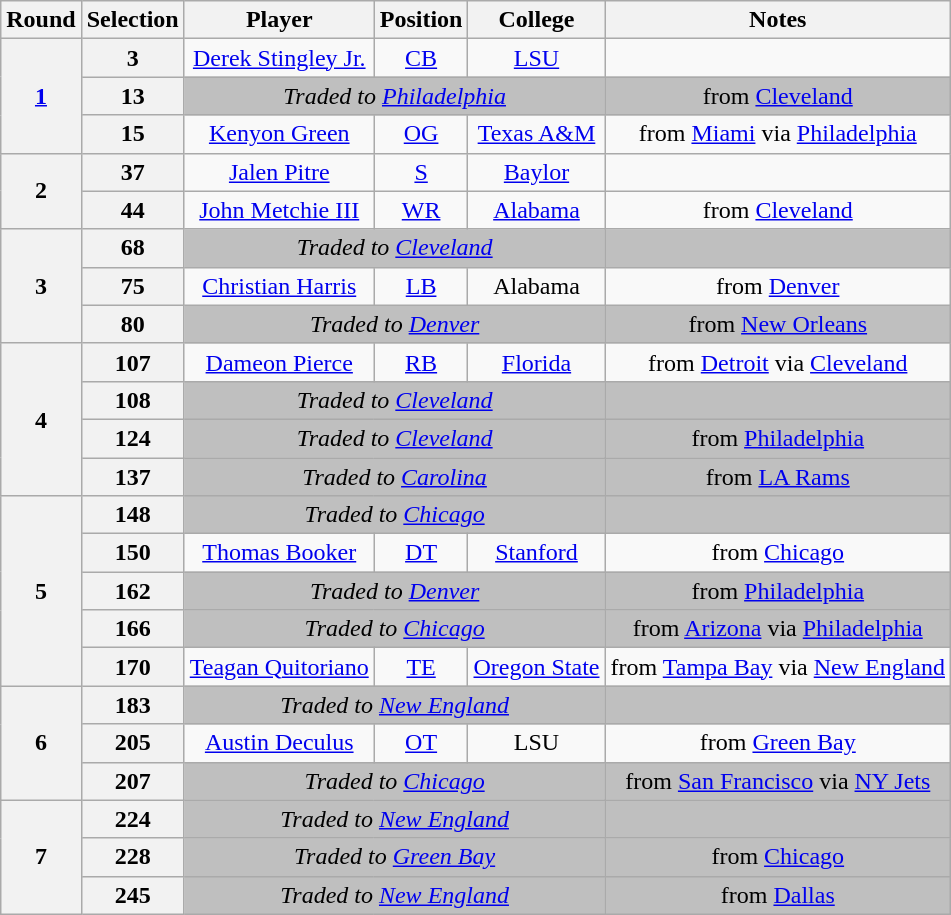<table class="wikitable" style="text-align:center">
<tr>
<th>Round</th>
<th>Selection</th>
<th>Player</th>
<th>Position</th>
<th>College</th>
<th>Notes</th>
</tr>
<tr>
<th rowspan="3"><a href='#'>1</a></th>
<th>3</th>
<td><a href='#'>Derek Stingley Jr.</a></td>
<td><a href='#'>CB</a></td>
<td><a href='#'>LSU</a></td>
<td></td>
</tr>
<tr>
<th>13</th>
<td colspan="3" style="background:#BFBFBF"><em>Traded to <a href='#'>Philadelphia</a></em></td>
<td style="background:#BFBFBF">from <a href='#'>Cleveland</a></td>
</tr>
<tr>
<th>15</th>
<td><a href='#'>Kenyon Green</a></td>
<td><a href='#'>OG</a></td>
<td><a href='#'>Texas A&M</a></td>
<td>from <a href='#'>Miami</a> via <a href='#'>Philadelphia</a></td>
</tr>
<tr>
<th rowspan="2">2</th>
<th>37</th>
<td><a href='#'>Jalen Pitre</a></td>
<td><a href='#'>S</a></td>
<td><a href='#'>Baylor</a></td>
<td></td>
</tr>
<tr>
<th>44</th>
<td><a href='#'>John Metchie III</a></td>
<td><a href='#'>WR</a></td>
<td><a href='#'>Alabama</a></td>
<td>from <a href='#'>Cleveland</a></td>
</tr>
<tr>
<th rowspan="3">3</th>
<th>68</th>
<td colspan="3" style="background:#BFBFBF"><em>Traded to <a href='#'>Cleveland</a></em></td>
<td style="background:#BFBFBF"></td>
</tr>
<tr>
<th>75</th>
<td><a href='#'>Christian Harris</a></td>
<td><a href='#'>LB</a></td>
<td>Alabama</td>
<td>from <a href='#'>Denver</a></td>
</tr>
<tr>
<th>80</th>
<td colspan="3" style="background:#BFBFBF"><em>Traded to <a href='#'>Denver</a></em></td>
<td style="background:#BFBFBF">from <a href='#'>New Orleans</a></td>
</tr>
<tr>
<th rowspan="4">4</th>
<th>107</th>
<td><a href='#'>Dameon Pierce</a></td>
<td><a href='#'>RB</a></td>
<td><a href='#'>Florida</a></td>
<td>from <a href='#'>Detroit</a> via <a href='#'>Cleveland</a></td>
</tr>
<tr>
<th>108</th>
<td colspan="3" style="background:#BFBFBF"><em>Traded to <a href='#'>Cleveland</a></em></td>
<td style="background:#BFBFBF"></td>
</tr>
<tr>
<th>124</th>
<td colspan="3" style="background:#BFBFBF"><em>Traded to <a href='#'>Cleveland</a></em></td>
<td style="background:#BFBFBF">from <a href='#'>Philadelphia</a></td>
</tr>
<tr>
<th>137</th>
<td colspan="3" style="background:#BFBFBF"><em>Traded to <a href='#'>Carolina</a></em></td>
<td style="background:#BFBFBF">from <a href='#'>LA Rams</a></td>
</tr>
<tr>
<th rowspan="5">5</th>
<th>148</th>
<td colspan="3" style="background:#BFBFBF"><em>Traded to <a href='#'>Chicago</a></em></td>
<td style="background:#BFBFBF"></td>
</tr>
<tr>
<th>150</th>
<td><a href='#'>Thomas Booker</a></td>
<td><a href='#'>DT</a></td>
<td><a href='#'>Stanford</a></td>
<td>from <a href='#'>Chicago</a></td>
</tr>
<tr>
<th>162</th>
<td colspan="3" style="background:#BFBFBF"><em>Traded to <a href='#'>Denver</a></em></td>
<td style="background:#BFBFBF">from <a href='#'>Philadelphia</a></td>
</tr>
<tr>
<th>166</th>
<td colspan="3" style="background:#BFBFBF"><em>Traded to <a href='#'>Chicago</a></em></td>
<td style="background:#BFBFBF">from <a href='#'>Arizona</a> via <a href='#'>Philadelphia</a></td>
</tr>
<tr>
<th>170</th>
<td><a href='#'>Teagan Quitoriano</a></td>
<td><a href='#'>TE</a></td>
<td><a href='#'>Oregon State</a></td>
<td>from <a href='#'>Tampa Bay</a> via <a href='#'>New England</a></td>
</tr>
<tr>
<th rowspan="3">6</th>
<th>183</th>
<td colspan="3" style="background:#BFBFBF"><em>Traded to <a href='#'>New England</a></em></td>
<td style="background:#BFBFBF"></td>
</tr>
<tr>
<th>205</th>
<td><a href='#'>Austin Deculus</a></td>
<td><a href='#'>OT</a></td>
<td>LSU</td>
<td>from <a href='#'>Green Bay</a></td>
</tr>
<tr>
<th>207</th>
<td colspan="3" style="background:#BFBFBF"><em>Traded to <a href='#'>Chicago</a></em></td>
<td style="background:#BFBFBF">from <a href='#'>San Francisco</a> via <a href='#'>NY Jets</a></td>
</tr>
<tr>
<th rowspan="3">7</th>
<th>224</th>
<td colspan="3" style="background:#BFBFBF"><em>Traded to <a href='#'>New England</a></em></td>
<td style="background:#BFBFBF"></td>
</tr>
<tr>
<th>228</th>
<td colspan="3" style="background:#BFBFBF"><em>Traded to  <a href='#'>Green Bay</a></em></td>
<td style="background:#BFBFBF">from <a href='#'>Chicago</a></td>
</tr>
<tr>
<th>245</th>
<td colspan="3" style="background:#BFBFBF"><em>Traded to <a href='#'>New England</a></em></td>
<td style="background:#BFBFBF">from <a href='#'>Dallas</a></td>
</tr>
</table>
